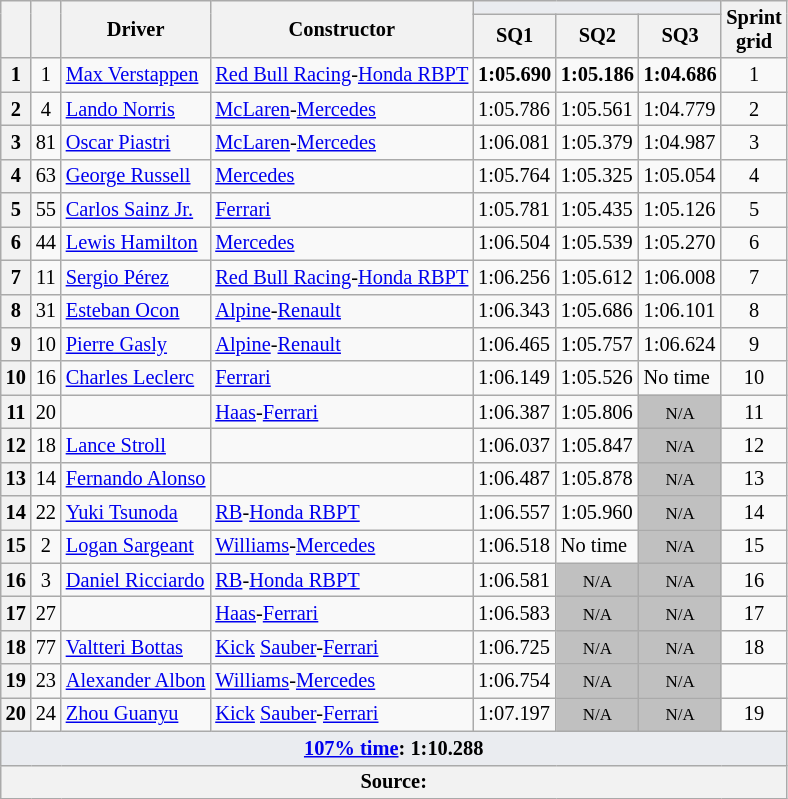<table class="wikitable sortable" style="font-size: 85%;">
<tr>
<th rowspan="2"></th>
<th rowspan="2"></th>
<th rowspan="2">Driver</th>
<th rowspan="2">Constructor</th>
<th colspan="3" style="background:#eaecf0; text-align:center;"></th>
<th rowspan="2">Sprint<br>grid</th>
</tr>
<tr>
<th scope="col">SQ1</th>
<th scope="col">SQ2</th>
<th scope="col">SQ3</th>
</tr>
<tr>
<th scope="row">1</th>
<td align="center">1</td>
<td data-sort-value="ver"> <a href='#'>Max Verstappen</a></td>
<td><a href='#'>Red Bull Racing</a>-<a href='#'>Honda RBPT</a></td>
<td><strong>1:05.690</strong></td>
<td><strong>1:05.186</strong></td>
<td><strong>1:04.686</strong></td>
<td align="center">1</td>
</tr>
<tr>
<th scope="row">2</th>
<td align="center">4</td>
<td data-sort-value="nor"> <a href='#'>Lando Norris</a></td>
<td><a href='#'>McLaren</a>-<a href='#'>Mercedes</a></td>
<td>1:05.786</td>
<td>1:05.561</td>
<td>1:04.779</td>
<td align="center">2</td>
</tr>
<tr>
<th scope="row">3</th>
<td align="center">81</td>
<td data-sort-value="pia"> <a href='#'>Oscar Piastri</a></td>
<td><a href='#'>McLaren</a>-<a href='#'>Mercedes</a></td>
<td>1:06.081</td>
<td>1:05.379</td>
<td>1:04.987</td>
<td align="center">3</td>
</tr>
<tr>
<th scope="row">4</th>
<td align="center">63</td>
<td data-sort-value="rus"> <a href='#'>George Russell</a></td>
<td><a href='#'>Mercedes</a></td>
<td>1:05.764</td>
<td>1:05.325</td>
<td>1:05.054</td>
<td align="center">4</td>
</tr>
<tr>
<th scope="row">5</th>
<td align="center">55</td>
<td data-sort-value="sai"> <a href='#'>Carlos Sainz Jr.</a></td>
<td><a href='#'>Ferrari</a></td>
<td>1:05.781</td>
<td>1:05.435</td>
<td>1:05.126</td>
<td align="center">5</td>
</tr>
<tr>
<th scope="row">6</th>
<td align="center">44</td>
<td data-sort-value="ham"> <a href='#'>Lewis Hamilton</a></td>
<td><a href='#'>Mercedes</a></td>
<td>1:06.504</td>
<td>1:05.539</td>
<td>1:05.270</td>
<td align="center">6</td>
</tr>
<tr>
<th scope="row">7</th>
<td align="center">11</td>
<td data-sort-value="per"> <a href='#'>Sergio Pérez</a></td>
<td><a href='#'>Red Bull Racing</a>-<a href='#'>Honda RBPT</a></td>
<td>1:06.256</td>
<td>1:05.612</td>
<td>1:06.008</td>
<td align="center">7</td>
</tr>
<tr>
<th scope="row">8</th>
<td align="center">31</td>
<td data-sort-value="oco"> <a href='#'>Esteban Ocon</a></td>
<td><a href='#'>Alpine</a>-<a href='#'>Renault</a></td>
<td>1:06.343</td>
<td>1:05.686</td>
<td>1:06.101</td>
<td align="center">8</td>
</tr>
<tr>
<th scope="row">9</th>
<td align="center">10</td>
<td data-sort-value="gas"> <a href='#'>Pierre Gasly</a></td>
<td><a href='#'>Alpine</a>-<a href='#'>Renault</a></td>
<td>1:06.465</td>
<td>1:05.757</td>
<td>1:06.624</td>
<td align="center">9</td>
</tr>
<tr>
<th scope="row">10</th>
<td align="center">16</td>
<td data-sort-value="lec"> <a href='#'>Charles Leclerc</a></td>
<td><a href='#'>Ferrari</a></td>
<td>1:06.149</td>
<td>1:05.526</td>
<td data-sort-value="2:00">No time</td>
<td align="center">10</td>
</tr>
<tr>
<th scope="row">11</th>
<td align="center">20</td>
<td data-sort-value="mAG"></td>
<td><a href='#'>Haas</a>-<a href='#'>Ferrari</a></td>
<td>1:06.387</td>
<td>1:05.806</td>
<td data-sort-value="11" align="center" style="background: silver"><small>N/A</small></td>
<td align="center">11</td>
</tr>
<tr>
<th scope="row">12</th>
<td align="center">18</td>
<td data-sort-value="str"> <a href='#'>Lance Stroll</a></td>
<td></td>
<td>1:06.037</td>
<td>1:05.847</td>
<td data-sort-value="12" align="center" style="background: silver"><small>N/A</small></td>
<td align="center">12</td>
</tr>
<tr>
<th scope="row">13</th>
<td align="center">14</td>
<td data-sort-value="alo"> <a href='#'>Fernando Alonso</a></td>
<td></td>
<td>1:06.487</td>
<td>1:05.878</td>
<td data-sort-value="13" align="center" style="background: silver"><small>N/A</small></td>
<td align="center">13</td>
</tr>
<tr>
<th scope="row">14</th>
<td align="center">22</td>
<td data-sort-value="tsu"> <a href='#'>Yuki Tsunoda</a></td>
<td><a href='#'>RB</a>-<a href='#'>Honda RBPT</a></td>
<td>1:06.557</td>
<td>1:05.960</td>
<td data-sort-value="14" align="center" style="background: silver"><small>N/A</small></td>
<td align="center">14</td>
</tr>
<tr>
<th scope="row">15</th>
<td align="center">2</td>
<td data-sort-value="sar"> <a href='#'>Logan Sargeant</a></td>
<td><a href='#'>Williams</a>-<a href='#'>Mercedes</a></td>
<td>1:06.518</td>
<td data-sort-value="2:00">No time</td>
<td data-sort-value="15" align="center" style="background: silver"><small>N/A</small></td>
<td align="center">15</td>
</tr>
<tr>
<th scope="row">16</th>
<td align="center">3</td>
<td data-sort-value="ric"> <a href='#'>Daniel Ricciardo</a></td>
<td><a href='#'>RB</a>-<a href='#'>Honda RBPT</a></td>
<td>1:06.581</td>
<td data-sort-value="16" align="center" style="background: silver"><small>N/A</small></td>
<td data-sort-value="16" align="center" style="background: silver"><small>N/A</small></td>
<td align="center">16</td>
</tr>
<tr>
<th scope="row">17</th>
<td align="center">27</td>
<td data-sort-value="hul"></td>
<td><a href='#'>Haas</a>-<a href='#'>Ferrari</a></td>
<td>1:06.583</td>
<td data-sort-value="17" align="center" style="background: silver"><small>N/A</small></td>
<td data-sort-value="17" align="center" style="background: silver"><small>N/A</small></td>
<td align="center">17</td>
</tr>
<tr>
<th scope="row">18</th>
<td align="center">77</td>
<td data-sort-value="bot"> <a href='#'>Valtteri Bottas</a></td>
<td><a href='#'>Kick</a> <a href='#'>Sauber</a>-<a href='#'>Ferrari</a></td>
<td>1:06.725</td>
<td data-sort-value="18" align="center" style="background: silver"><small>N/A</small></td>
<td data-sort-value="18" align="center" style="background: silver"><small>N/A</small></td>
<td align="center">18</td>
</tr>
<tr>
<th scope="row">19</th>
<td align="center">23</td>
<td data-sort-value="alb"> <a href='#'>Alexander Albon</a></td>
<td><a href='#'>Williams</a>-<a href='#'>Mercedes</a></td>
<td>1:06.754</td>
<td data-sort-value="19" align="center" style="background: silver"><small>N/A</small></td>
<td data-sort-value="19" align="center" style="background: silver"><small>N/A</small></td>
<td data-sort-value="20" align="center"></td>
</tr>
<tr>
<th scope="row">20</th>
<td align="center">24</td>
<td data-sort-value="zho"> <a href='#'>Zhou Guanyu</a></td>
<td><a href='#'>Kick</a> <a href='#'>Sauber</a>-<a href='#'>Ferrari</a></td>
<td>1:07.197</td>
<td data-sort-value="20" align="center" style="background: silver"><small>N/A</small></td>
<td data-sort-value="20" align="center" style="background: silver"><small>N/A</small></td>
<td align="center">19</td>
</tr>
<tr class="sortbottom">
<td colspan="8" style="background-color:#eaecf0;text-align:center"><strong><a href='#'>107% time</a>: 1:10.288</strong></td>
</tr>
<tr class="sortbottom">
<th colspan="8">Source:</th>
</tr>
</table>
